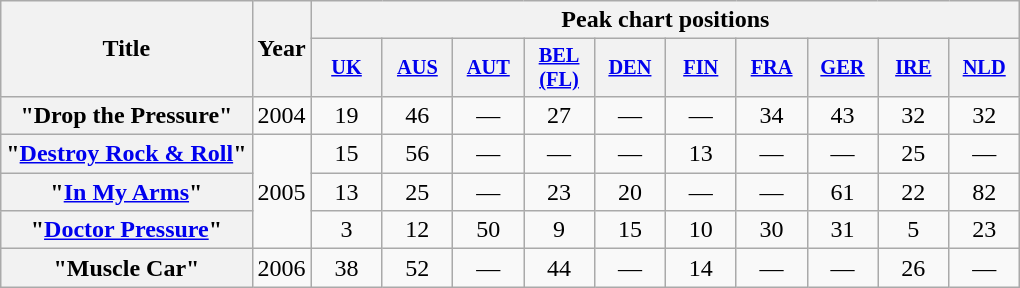<table class="wikitable plainrowheaders" style="text-align:center">
<tr>
<th scope="col" rowspan="2">Title</th>
<th scope="col" rowspan="2">Year</th>
<th scope="col" colspan="10">Peak chart positions</th>
</tr>
<tr>
<th scope="col" style="width:3em; font-size:85%"><a href='#'>UK</a><br></th>
<th scope="col" style="width:3em; font-size:85%"><a href='#'>AUS</a><br></th>
<th scope="col" style="width:3em; font-size:85%"><a href='#'>AUT</a><br></th>
<th scope="col" style="width:3em; font-size:85%"><a href='#'>BEL<br>(FL)</a><br></th>
<th scope="col" style="width:3em; font-size:85%"><a href='#'>DEN</a><br></th>
<th scope="col" style="width:3em; font-size:85%"><a href='#'>FIN</a><br></th>
<th scope="col" style="width:3em; font-size:85%"><a href='#'>FRA</a><br></th>
<th scope="col" style="width:3em; font-size:85%"><a href='#'>GER</a><br></th>
<th scope="col" style="width:3em; font-size:85%"><a href='#'>IRE</a><br></th>
<th scope="col" style="width:3em; font-size:85%"><a href='#'>NLD</a><br></th>
</tr>
<tr>
<th scope="row">"Drop the Pressure"</th>
<td>2004</td>
<td>19</td>
<td>46</td>
<td>—</td>
<td>27</td>
<td>—</td>
<td>—</td>
<td>34</td>
<td>43</td>
<td>32</td>
<td>32</td>
</tr>
<tr>
<th scope="row">"<a href='#'>Destroy Rock & Roll</a>"</th>
<td rowspan=3>2005</td>
<td>15</td>
<td>56</td>
<td>—</td>
<td>—</td>
<td>—</td>
<td>13</td>
<td>—</td>
<td>—</td>
<td>25</td>
<td>—</td>
</tr>
<tr>
<th scope="row">"<a href='#'>In My Arms</a>"</th>
<td>13</td>
<td>25</td>
<td>—</td>
<td>23</td>
<td>20</td>
<td>—</td>
<td>—</td>
<td>61</td>
<td>22</td>
<td>82</td>
</tr>
<tr>
<th scope="row">"<a href='#'>Doctor Pressure</a>" </th>
<td>3</td>
<td>12</td>
<td>50</td>
<td>9</td>
<td>15</td>
<td>10</td>
<td>30</td>
<td>31</td>
<td>5</td>
<td>23</td>
</tr>
<tr>
<th scope="row">"Muscle Car" </th>
<td>2006</td>
<td>38</td>
<td>52</td>
<td>—</td>
<td>44</td>
<td>—</td>
<td>14</td>
<td>—</td>
<td>—</td>
<td>26</td>
<td>—</td>
</tr>
</table>
